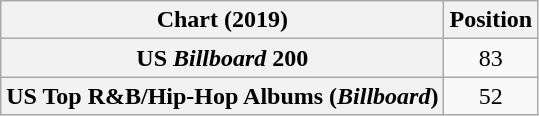<table class="wikitable sortable plainrowheaders" style="text-align:center">
<tr>
<th scope="col">Chart (2019)</th>
<th scope="col">Position</th>
</tr>
<tr>
<th scope="row">US <em>Billboard</em> 200</th>
<td>83</td>
</tr>
<tr>
<th scope="row">US Top R&B/Hip-Hop Albums (<em>Billboard</em>)</th>
<td>52</td>
</tr>
</table>
